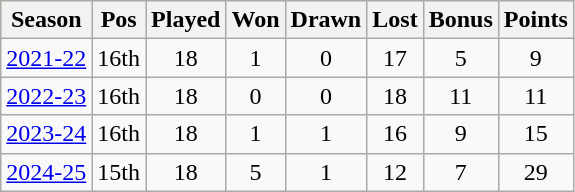<table class="wikitable" style="text-align:center">
<tr style="background:#ff9;">
<th>Season</th>
<th>Pos</th>
<th>Played</th>
<th>Won</th>
<th>Drawn</th>
<th>Lost</th>
<th>Bonus</th>
<th>Points</th>
</tr>
<tr>
<td><a href='#'>2021-22</a></td>
<td>16th</td>
<td>18</td>
<td>1</td>
<td>0</td>
<td>17</td>
<td>5</td>
<td>9</td>
</tr>
<tr>
<td><a href='#'>2022-23</a></td>
<td>16th</td>
<td>18</td>
<td>0</td>
<td>0</td>
<td>18</td>
<td>11</td>
<td>11</td>
</tr>
<tr>
<td><a href='#'>2023-24</a></td>
<td>16th</td>
<td>18</td>
<td>1</td>
<td>1</td>
<td>16</td>
<td>9</td>
<td>15</td>
</tr>
<tr>
<td><a href='#'>2024-25</a></td>
<td>15th</td>
<td>18</td>
<td>5</td>
<td>1</td>
<td>12</td>
<td>7</td>
<td>29</td>
</tr>
</table>
